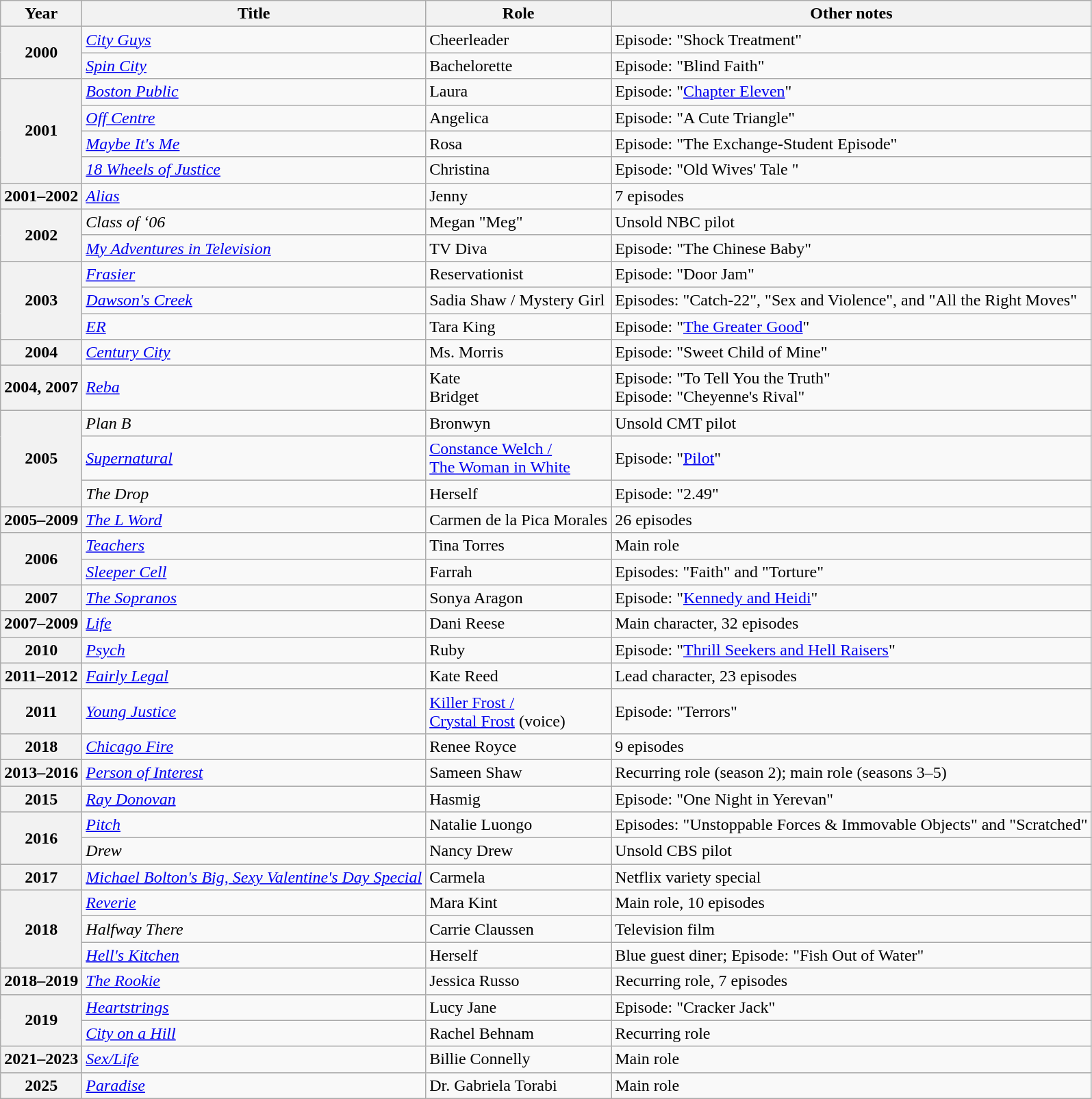<table class="wikitable sortable" style="text-align:left; font-size:100;">
<tr>
<th scope="col">Year</th>
<th scope="col">Title</th>
<th scope="col">Role</th>
<th scope="col" class="unsortable">Other notes</th>
</tr>
<tr>
<th rowspan="2" scope="row">2000</th>
<td><em><a href='#'>City Guys</a></em></td>
<td>Cheerleader</td>
<td>Episode: "Shock Treatment"</td>
</tr>
<tr>
<td><em><a href='#'>Spin City</a></em></td>
<td>Bachelorette</td>
<td>Episode: "Blind Faith"</td>
</tr>
<tr>
<th rowspan="4" scope="row">2001</th>
<td><em><a href='#'>Boston Public</a></em></td>
<td>Laura</td>
<td>Episode: "<a href='#'>Chapter Eleven</a>"</td>
</tr>
<tr>
<td><em><a href='#'>Off Centre</a></em></td>
<td>Angelica</td>
<td>Episode: "A Cute Triangle"</td>
</tr>
<tr>
<td><em><a href='#'>Maybe It's Me</a></em></td>
<td>Rosa</td>
<td>Episode: "The Exchange-Student Episode"</td>
</tr>
<tr>
<td><em><a href='#'>18 Wheels of Justice</a></em></td>
<td>Christina</td>
<td>Episode: "Old Wives' Tale "</td>
</tr>
<tr>
<th scope="row">2001–2002</th>
<td><em><a href='#'>Alias</a></em></td>
<td>Jenny</td>
<td>7 episodes</td>
</tr>
<tr>
<th rowspan="2" scope="row">2002</th>
<td><em>Class of ‘06</em></td>
<td>Megan "Meg"</td>
<td>Unsold NBC pilot</td>
</tr>
<tr>
<td><em><a href='#'>My Adventures in Television</a></em></td>
<td>TV Diva</td>
<td>Episode: "The Chinese Baby"</td>
</tr>
<tr>
<th rowspan="3" scope="row">2003</th>
<td><em><a href='#'>Frasier</a></em></td>
<td>Reservationist</td>
<td>Episode: "Door Jam"</td>
</tr>
<tr>
<td><em><a href='#'>Dawson's Creek</a></em></td>
<td>Sadia Shaw / Mystery Girl</td>
<td>Episodes: "Catch-22", "Sex and Violence", and "All the Right Moves"</td>
</tr>
<tr>
<td><em><a href='#'>ER</a></em></td>
<td>Tara King</td>
<td>Episode: "<a href='#'>The Greater Good</a>"</td>
</tr>
<tr>
<th scope="row">2004</th>
<td><em><a href='#'>Century City</a></em></td>
<td>Ms. Morris</td>
<td>Episode: "Sweet Child of Mine"</td>
</tr>
<tr>
<th scope="row">2004, 2007</th>
<td><em><a href='#'>Reba</a></em></td>
<td>Kate<br>Bridget</td>
<td>Episode: "To Tell You the Truth"<br>Episode: "Cheyenne's Rival"</td>
</tr>
<tr>
<th rowspan="3" scope="row">2005</th>
<td><em>Plan B</em></td>
<td>Bronwyn</td>
<td>Unsold CMT pilot</td>
</tr>
<tr>
<td><em><a href='#'>Supernatural</a></em></td>
<td><a href='#'>Constance Welch /<br>The Woman in White</a></td>
<td>Episode: "<a href='#'>Pilot</a>"</td>
</tr>
<tr>
<td><em>The Drop</em></td>
<td>Herself</td>
<td>Episode: "2.49"</td>
</tr>
<tr>
<th scope="row">2005–2009</th>
<td><em><a href='#'>The L Word</a></em></td>
<td>Carmen de la Pica Morales</td>
<td>26 episodes</td>
</tr>
<tr>
<th rowspan="2" scope="row">2006</th>
<td><em><a href='#'>Teachers</a></em></td>
<td>Tina Torres</td>
<td>Main role</td>
</tr>
<tr>
<td><em><a href='#'>Sleeper Cell</a></em></td>
<td>Farrah</td>
<td>Episodes: "Faith" and "Torture"</td>
</tr>
<tr>
<th scope="row">2007</th>
<td><em><a href='#'>The Sopranos</a></em></td>
<td>Sonya Aragon</td>
<td>Episode: "<a href='#'>Kennedy and Heidi</a>"</td>
</tr>
<tr>
<th scope="row">2007–2009</th>
<td><em><a href='#'>Life</a></em></td>
<td>Dani Reese</td>
<td>Main character, 32 episodes</td>
</tr>
<tr>
<th scope="row">2010</th>
<td><em><a href='#'>Psych</a></em></td>
<td>Ruby</td>
<td>Episode: "<a href='#'>Thrill Seekers and Hell Raisers</a>"</td>
</tr>
<tr>
<th scope="row">2011–2012</th>
<td><em><a href='#'>Fairly Legal</a></em></td>
<td>Kate Reed</td>
<td>Lead character, 23 episodes</td>
</tr>
<tr>
<th scope="row">2011</th>
<td><em><a href='#'>Young Justice</a></em></td>
<td><a href='#'>Killer Frost /<br>Crystal Frost</a> (voice)</td>
<td>Episode: "Terrors"</td>
</tr>
<tr>
<th scope="row"> 2018</th>
<td><em><a href='#'>Chicago Fire</a></em></td>
<td>Renee Royce</td>
<td>9 episodes</td>
</tr>
<tr>
<th scope="row">2013–2016</th>
<td><em><a href='#'>Person of Interest</a></em></td>
<td>Sameen Shaw</td>
<td>Recurring role (season 2); main role (seasons 3–5)</td>
</tr>
<tr>
<th scope="row">2015</th>
<td><em><a href='#'>Ray Donovan</a></em></td>
<td>Hasmig</td>
<td>Episode: "One Night in Yerevan"</td>
</tr>
<tr>
<th rowspan="2" scope="row">2016</th>
<td><em><a href='#'>Pitch</a></em></td>
<td>Natalie Luongo</td>
<td>Episodes: "Unstoppable Forces & Immovable Objects" and "Scratched"</td>
</tr>
<tr>
<td><em>Drew</em></td>
<td>Nancy Drew</td>
<td>Unsold CBS pilot</td>
</tr>
<tr>
<th scope="row">2017</th>
<td><em><a href='#'>Michael Bolton's Big, Sexy Valentine's Day Special</a></em></td>
<td>Carmela</td>
<td>Netflix variety special</td>
</tr>
<tr>
<th rowspan="3" scope="row">2018</th>
<td><em><a href='#'>Reverie</a></em></td>
<td>Mara Kint</td>
<td>Main role, 10 episodes</td>
</tr>
<tr>
<td><em>Halfway There</em></td>
<td>Carrie Claussen</td>
<td>Television film</td>
</tr>
<tr>
<td><em><a href='#'>Hell's Kitchen</a></em></td>
<td>Herself</td>
<td>Blue guest diner; Episode: "Fish Out of Water"</td>
</tr>
<tr>
<th scope="row">2018–2019</th>
<td><em><a href='#'>The Rookie</a></em></td>
<td>Jessica Russo</td>
<td>Recurring role, 7 episodes </td>
</tr>
<tr>
<th rowspan="2" scope="row">2019</th>
<td><em><a href='#'>Heartstrings</a></em></td>
<td>Lucy Jane</td>
<td>Episode: "Cracker Jack"</td>
</tr>
<tr>
<td><em><a href='#'>City on a Hill</a></em></td>
<td>Rachel Behnam</td>
<td>Recurring role</td>
</tr>
<tr>
<th scope="row">2021–2023</th>
<td><em><a href='#'>Sex/Life</a></em></td>
<td>Billie Connelly</td>
<td>Main role</td>
</tr>
<tr>
<th scope="row">2025</th>
<td><em><a href='#'>Paradise</a></em></td>
<td>Dr. Gabriela Torabi</td>
<td>Main role</td>
</tr>
</table>
